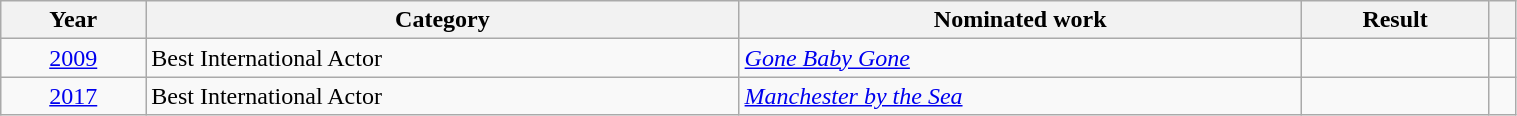<table class="wikitable" style="width:80%;">
<tr>
<th scope="row">Year</th>
<th scope="row">Category</th>
<th scope="row">Nominated work</th>
<th scope="row">Result</th>
<th scope="row"></th>
</tr>
<tr>
<td align="center"><a href='#'>2009</a></td>
<td>Best International Actor</td>
<td><em><a href='#'>Gone Baby Gone</a></em></td>
<td></td>
<td align="center"></td>
</tr>
<tr>
<td align="center"><a href='#'>2017</a></td>
<td>Best International Actor</td>
<td><em><a href='#'>Manchester by the Sea</a></em></td>
<td></td>
<td align="center"></td>
</tr>
</table>
